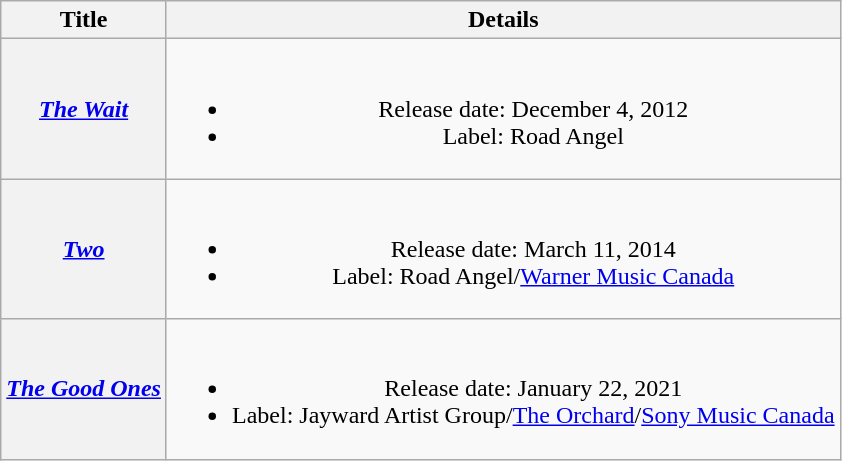<table class="wikitable plainrowheaders" style="text-align:center;">
<tr>
<th scope="col">Title</th>
<th scope="col">Details</th>
</tr>
<tr>
<th scope="row"><em><a href='#'>The Wait</a></em></th>
<td><br><ul><li>Release date: December 4, 2012</li><li>Label: Road Angel</li></ul></td>
</tr>
<tr>
<th scope="row"><em><a href='#'>Two</a></em></th>
<td><br><ul><li>Release date: March 11, 2014</li><li>Label: Road Angel/<a href='#'>Warner Music Canada</a></li></ul></td>
</tr>
<tr>
<th scope="row"><em><a href='#'>The Good Ones</a></em></th>
<td><br><ul><li>Release date: January 22, 2021</li><li>Label: Jayward Artist Group/<a href='#'>The Orchard</a>/<a href='#'>Sony Music Canada</a></li></ul></td>
</tr>
</table>
